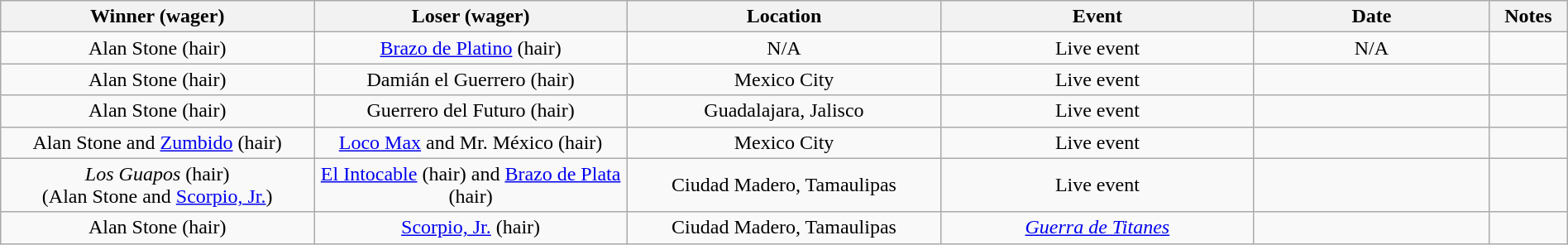<table class="wikitable sortable" width=100%  style="text-align: center">
<tr>
<th width=20% scope="col">Winner (wager)</th>
<th width=20% scope="col">Loser (wager)</th>
<th width=20% scope="col">Location</th>
<th width=20% scope="col">Event</th>
<th width=15% scope="col">Date</th>
<th class="unsortable" width=5% scope="col">Notes</th>
</tr>
<tr>
<td>Alan Stone (hair)</td>
<td><a href='#'>Brazo de Platino</a> (hair)</td>
<td>N/A</td>
<td>Live event</td>
<td>N/A</td>
<td> </td>
</tr>
<tr>
<td>Alan Stone (hair)</td>
<td>Damián el Guerrero (hair)</td>
<td>Mexico City</td>
<td>Live event</td>
<td></td>
<td> </td>
</tr>
<tr>
<td>Alan Stone (hair)</td>
<td>Guerrero del Futuro (hair)</td>
<td>Guadalajara, Jalisco</td>
<td>Live event</td>
<td></td>
<td> </td>
</tr>
<tr>
<td>Alan Stone and <a href='#'>Zumbido</a> (hair)</td>
<td><a href='#'>Loco Max</a> and Mr. México (hair)</td>
<td>Mexico City</td>
<td>Live event</td>
<td></td>
<td> </td>
</tr>
<tr>
<td><em>Los Guapos</em> (hair)<br>(Alan Stone and <a href='#'>Scorpio, Jr.</a>)</td>
<td><a href='#'>El Intocable</a> (hair) and <a href='#'>Brazo de Plata</a> (hair)</td>
<td>Ciudad Madero, Tamaulipas</td>
<td>Live event</td>
<td></td>
<td></td>
</tr>
<tr>
<td>Alan Stone (hair)</td>
<td><a href='#'>Scorpio, Jr.</a> (hair)</td>
<td>Ciudad Madero, Tamaulipas</td>
<td><em><a href='#'>Guerra de Titanes</a></em></td>
<td></td>
<td></td>
</tr>
</table>
